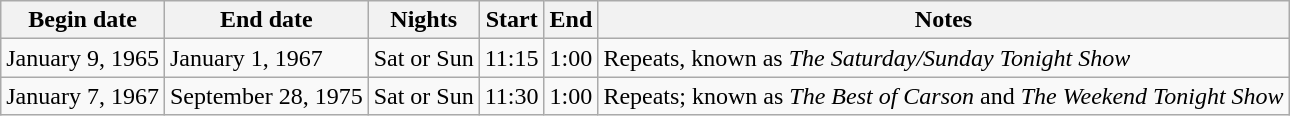<table class="wikitable">
<tr>
<th>Begin date</th>
<th>End date</th>
<th>Nights</th>
<th>Start</th>
<th>End</th>
<th>Notes</th>
</tr>
<tr>
<td>January 9, 1965</td>
<td>January 1, 1967</td>
<td>Sat or Sun</td>
<td>11:15</td>
<td>1:00</td>
<td>Repeats, known as <em>The Saturday/Sunday Tonight Show</em></td>
</tr>
<tr>
<td>January 7, 1967</td>
<td>September 28, 1975</td>
<td>Sat or Sun</td>
<td>11:30</td>
<td>1:00</td>
<td>Repeats; known as <em>The Best of Carson</em> and <em>The Weekend Tonight Show</em></td>
</tr>
</table>
